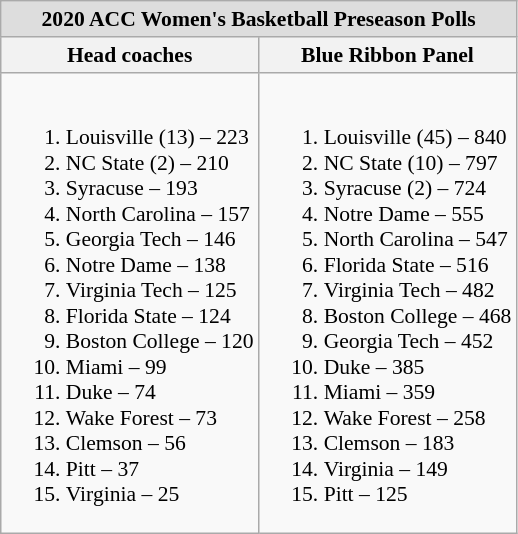<table class="wikitable" style="white-space:nowrap; font-size:90%;">
<tr>
<td colspan="2" style="text-align:center; background:#ddd;"><strong>2020 ACC Women's Basketball Preseason Polls</strong></td>
</tr>
<tr>
<th>Head coaches</th>
<th>Blue Ribbon Panel</th>
</tr>
<tr>
<td><br><ol><li>Louisville (13) – 223</li><li>NC State (2) – 210</li><li>Syracuse – 193</li><li>North Carolina – 157</li><li>Georgia Tech – 146</li><li>Notre Dame – 138</li><li>Virginia Tech – 125</li><li>Florida State – 124</li><li>Boston College – 120</li><li>Miami – 99</li><li>Duke – 74</li><li>Wake Forest – 73</li><li>Clemson – 56</li><li>Pitt – 37</li><li>Virginia – 25</li></ol></td>
<td><br><ol><li>Louisville (45) – 840</li><li>NC State (10) – 797</li><li>Syracuse (2) – 724</li><li>Notre Dame – 555</li><li>North Carolina – 547</li><li>Florida State – 516</li><li>Virginia Tech – 482</li><li>Boston College – 468</li><li>Georgia Tech – 452</li><li>Duke – 385</li><li>Miami – 359</li><li>Wake Forest – 258</li><li>Clemson – 183</li><li>Virginia – 149</li><li>Pitt – 125</li></ol></td>
</tr>
</table>
